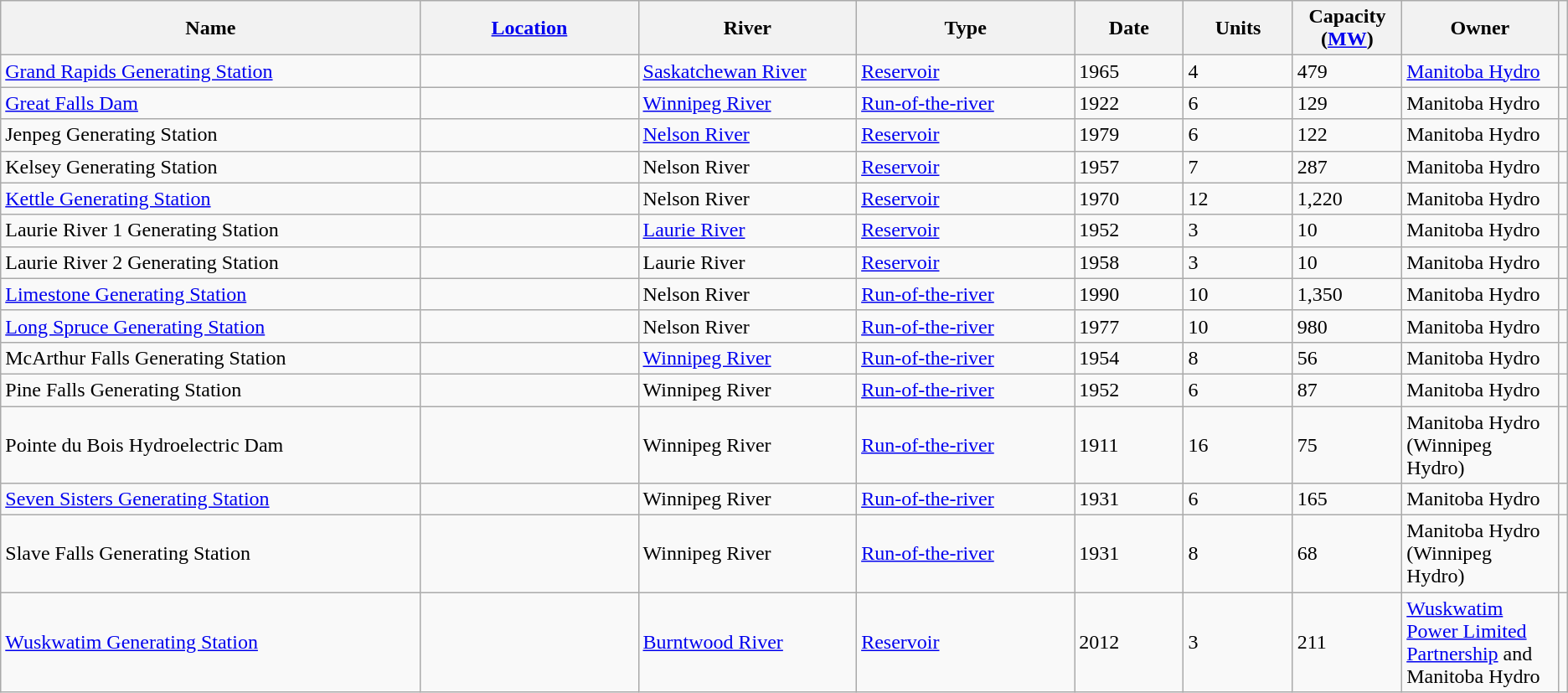<table class="wikitable sortable">
<tr>
<th width="27%">Name</th>
<th width="14%"><a href='#'>Location</a></th>
<th width="14%">River</th>
<th width="14%">Type</th>
<th width="7%">Date</th>
<th width="7%">Units</th>
<th width="7%">Capacity (<a href='#'>MW</a>)</th>
<th width="14%">Owner</th>
<th width="7%"></th>
</tr>
<tr>
<td><a href='#'>Grand Rapids Generating Station</a></td>
<td></td>
<td><a href='#'>Saskatchewan River</a></td>
<td><a href='#'>Reservoir</a></td>
<td>1965</td>
<td>4</td>
<td>479</td>
<td><a href='#'>Manitoba Hydro</a></td>
<td></td>
</tr>
<tr>
<td><a href='#'>Great Falls Dam</a></td>
<td></td>
<td><a href='#'>Winnipeg River</a></td>
<td><a href='#'>Run-of-the-river</a></td>
<td>1922</td>
<td>6</td>
<td>129</td>
<td>Manitoba Hydro</td>
<td></td>
</tr>
<tr>
<td>Jenpeg Generating Station</td>
<td></td>
<td><a href='#'>Nelson River</a></td>
<td><a href='#'>Reservoir</a></td>
<td>1979</td>
<td>6</td>
<td>122</td>
<td>Manitoba Hydro</td>
<td></td>
</tr>
<tr>
<td>Kelsey Generating Station</td>
<td></td>
<td>Nelson River</td>
<td><a href='#'>Reservoir</a></td>
<td>1957</td>
<td>7</td>
<td>287</td>
<td>Manitoba Hydro</td>
<td></td>
</tr>
<tr>
<td><a href='#'>Kettle Generating Station</a></td>
<td></td>
<td>Nelson River</td>
<td><a href='#'>Reservoir</a></td>
<td>1970</td>
<td>12</td>
<td>1,220</td>
<td>Manitoba Hydro</td>
<td></td>
</tr>
<tr>
<td>Laurie River 1 Generating Station</td>
<td></td>
<td><a href='#'>Laurie River</a></td>
<td><a href='#'>Reservoir</a></td>
<td>1952</td>
<td>3</td>
<td>10</td>
<td>Manitoba Hydro</td>
<td></td>
</tr>
<tr>
<td>Laurie River 2 Generating Station</td>
<td></td>
<td>Laurie River</td>
<td><a href='#'>Reservoir</a></td>
<td>1958</td>
<td>3</td>
<td>10</td>
<td>Manitoba Hydro</td>
<td></td>
</tr>
<tr>
<td><a href='#'>Limestone Generating Station</a></td>
<td></td>
<td>Nelson River</td>
<td><a href='#'>Run-of-the-river</a></td>
<td>1990</td>
<td>10</td>
<td>1,350</td>
<td>Manitoba Hydro</td>
<td></td>
</tr>
<tr>
<td><a href='#'>Long Spruce Generating Station</a></td>
<td></td>
<td>Nelson River</td>
<td><a href='#'>Run-of-the-river</a></td>
<td>1977</td>
<td>10</td>
<td>980</td>
<td>Manitoba Hydro</td>
<td></td>
</tr>
<tr>
<td>McArthur Falls Generating Station</td>
<td></td>
<td><a href='#'>Winnipeg River</a></td>
<td><a href='#'>Run-of-the-river</a></td>
<td>1954</td>
<td>8</td>
<td>56</td>
<td>Manitoba Hydro</td>
<td></td>
</tr>
<tr>
<td>Pine Falls Generating Station</td>
<td></td>
<td>Winnipeg River</td>
<td><a href='#'>Run-of-the-river</a></td>
<td>1952</td>
<td>6</td>
<td>87</td>
<td>Manitoba Hydro</td>
<td></td>
</tr>
<tr>
<td>Pointe du Bois Hydroelectric Dam</td>
<td></td>
<td>Winnipeg River</td>
<td><a href='#'>Run-of-the-river</a></td>
<td>1911</td>
<td>16</td>
<td>75</td>
<td>Manitoba Hydro (Winnipeg Hydro)</td>
<td></td>
</tr>
<tr>
<td><a href='#'>Seven Sisters Generating Station</a></td>
<td></td>
<td>Winnipeg River</td>
<td><a href='#'>Run-of-the-river</a></td>
<td>1931</td>
<td>6</td>
<td>165</td>
<td>Manitoba Hydro</td>
<td></td>
</tr>
<tr>
<td>Slave Falls Generating Station</td>
<td></td>
<td>Winnipeg River</td>
<td><a href='#'>Run-of-the-river</a></td>
<td>1931</td>
<td>8</td>
<td>68</td>
<td>Manitoba Hydro (Winnipeg Hydro)</td>
<td></td>
</tr>
<tr>
<td><a href='#'>Wuskwatim Generating Station</a></td>
<td></td>
<td><a href='#'>Burntwood River</a></td>
<td><a href='#'>Reservoir</a></td>
<td>2012</td>
<td>3</td>
<td>211</td>
<td><a href='#'>Wuskwatim Power Limited Partnership</a> and Manitoba Hydro</td>
<td></td>
</tr>
</table>
